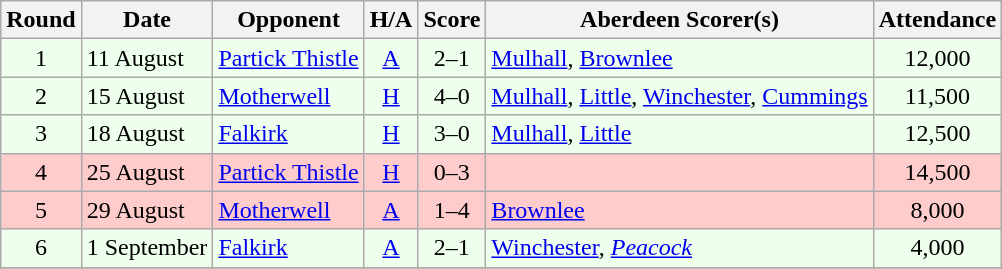<table class="wikitable" style="text-align:center">
<tr>
<th>Round</th>
<th>Date</th>
<th>Opponent</th>
<th>H/A</th>
<th>Score</th>
<th>Aberdeen Scorer(s)</th>
<th>Attendance</th>
</tr>
<tr bgcolor=#EEFFEE>
<td>1</td>
<td align=left>11 August</td>
<td align=left><a href='#'>Partick Thistle</a></td>
<td><a href='#'>A</a></td>
<td>2–1</td>
<td align=left><a href='#'>Mulhall</a>, <a href='#'>Brownlee</a></td>
<td>12,000</td>
</tr>
<tr bgcolor=#EEFFEE>
<td>2</td>
<td align=left>15 August</td>
<td align=left><a href='#'>Motherwell</a></td>
<td><a href='#'>H</a></td>
<td>4–0</td>
<td align=left><a href='#'>Mulhall</a>, <a href='#'>Little</a>, <a href='#'>Winchester</a>, <a href='#'>Cummings</a></td>
<td>11,500</td>
</tr>
<tr bgcolor=#EEFFEE>
<td>3</td>
<td align=left>18 August</td>
<td align=left><a href='#'>Falkirk</a></td>
<td><a href='#'>H</a></td>
<td>3–0</td>
<td align=left><a href='#'>Mulhall</a>, <a href='#'>Little</a></td>
<td>12,500</td>
</tr>
<tr bgcolor=#FFCCCC>
<td>4</td>
<td align=left>25 August</td>
<td align=left><a href='#'>Partick Thistle</a></td>
<td><a href='#'>H</a></td>
<td>0–3</td>
<td align=left></td>
<td>14,500</td>
</tr>
<tr bgcolor=#FFCCCC>
<td>5</td>
<td align=left>29 August</td>
<td align=left><a href='#'>Motherwell</a></td>
<td><a href='#'>A</a></td>
<td>1–4</td>
<td align=left><a href='#'>Brownlee</a></td>
<td>8,000</td>
</tr>
<tr bgcolor=#EEFFEE>
<td>6</td>
<td align=left>1 September</td>
<td align=left><a href='#'>Falkirk</a></td>
<td><a href='#'>A</a></td>
<td>2–1</td>
<td align=left><a href='#'>Winchester</a>, <em><a href='#'>Peacock</a></em></td>
<td>4,000</td>
</tr>
<tr>
</tr>
</table>
